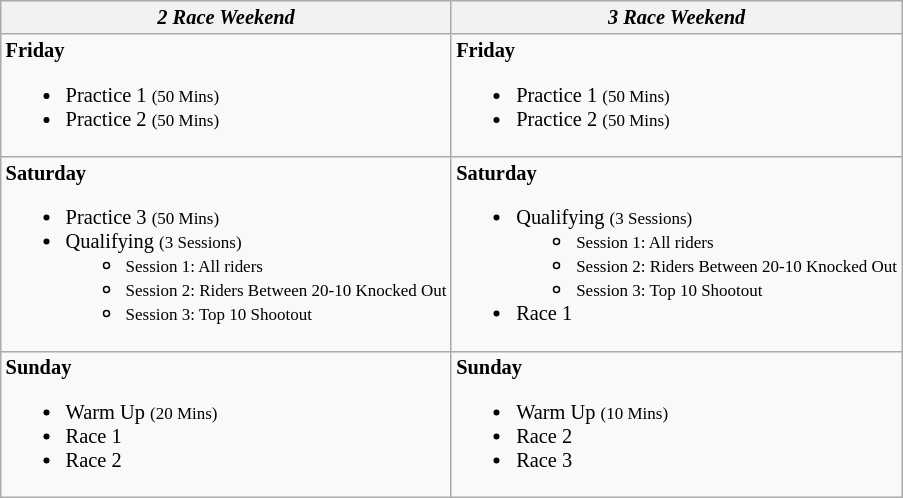<table class="wikitable" style="font-size: 85%">
<tr>
<th><strong><em>2 Race Weekend</em></strong></th>
<th><strong><em>3 Race Weekend</em></strong></th>
</tr>
<tr>
<td><strong>Friday</strong><br><ul><li>Practice 1 <small>(50 Mins)</small></li><li>Practice 2 <small>(50 Mins)</small></li></ul></td>
<td><strong>Friday</strong><br><ul><li>Practice 1 <small>(50 Mins)</small></li><li>Practice 2 <small>(50 Mins)</small></li></ul></td>
</tr>
<tr>
<td><strong>Saturday</strong><br><ul><li>Practice 3 <small>(50 Mins)</small></li><li>Qualifying <small>(3 Sessions)</small><ul><li><small>Session 1: All riders</small></li><li><small>Session 2: Riders Between 20-10 Knocked Out</small></li><li><small>Session 3: Top 10 Shootout</small></li></ul></li></ul></td>
<td><strong>Saturday</strong><br><ul><li>Qualifying <small>(3 Sessions)</small><ul><li><small>Session 1: All riders</small></li><li><small>Session 2: Riders Between 20-10 Knocked Out</small></li><li><small>Session 3: Top 10 Shootout</small></li></ul></li><li>Race 1</li></ul></td>
</tr>
<tr>
<td><strong>Sunday</strong><br><ul><li>Warm Up <small>(20 Mins)</small></li><li>Race 1</li><li>Race 2</li></ul></td>
<td><strong>Sunday</strong><br><ul><li>Warm Up <small>(10 Mins)</small></li><li>Race 2</li><li>Race 3</li></ul></td>
</tr>
</table>
